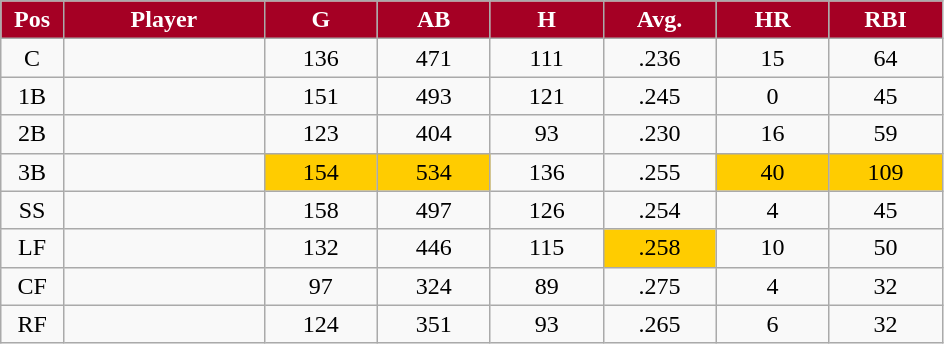<table class="wikitable sortable">
<tr>
<th style="background:#A50024;color:white;" width="5%">Pos</th>
<th style="background:#A50024;color:white;" width="16%">Player</th>
<th style="background:#A50024;color:white;" width="9%">G</th>
<th style="background:#A50024;color:white;" width="9%">AB</th>
<th style="background:#A50024;color:white;" width="9%">H</th>
<th style="background:#A50024;color:white;" width="9%">Avg.</th>
<th style="background:#A50024;color:white;" width="9%">HR</th>
<th style="background:#A50024;color:white;" width="9%">RBI</th>
</tr>
<tr align="center">
<td>C</td>
<td></td>
<td>136</td>
<td>471</td>
<td>111</td>
<td>.236</td>
<td>15</td>
<td>64</td>
</tr>
<tr align="center">
<td>1B</td>
<td></td>
<td>151</td>
<td>493</td>
<td>121</td>
<td>.245</td>
<td>0</td>
<td>45</td>
</tr>
<tr align="center">
<td>2B</td>
<td></td>
<td>123</td>
<td>404</td>
<td>93</td>
<td>.230</td>
<td>16</td>
<td>59</td>
</tr>
<tr align="center">
<td>3B</td>
<td></td>
<td style="background:#fc0;">154</td>
<td style="background:#fc0;">534</td>
<td>136</td>
<td>.255</td>
<td style="background:#fc0;">40</td>
<td style="background:#fc0;">109</td>
</tr>
<tr align="center">
<td>SS</td>
<td></td>
<td>158</td>
<td>497</td>
<td>126</td>
<td>.254</td>
<td>4</td>
<td>45</td>
</tr>
<tr align="center">
<td>LF</td>
<td></td>
<td>132</td>
<td>446</td>
<td>115</td>
<td style="background:#fc0">.258</td>
<td>10</td>
<td>50</td>
</tr>
<tr align="center">
<td>CF</td>
<td></td>
<td>97</td>
<td>324</td>
<td>89</td>
<td>.275</td>
<td>4</td>
<td>32</td>
</tr>
<tr align="center">
<td>RF</td>
<td></td>
<td>124</td>
<td>351</td>
<td>93</td>
<td>.265</td>
<td>6</td>
<td>32</td>
</tr>
</table>
